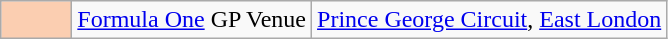<table class="wikitable">
<tr>
<td width=40px align=center style="background-color:#FBCEB1"></td>
<td><a href='#'>Formula One</a> GP Venue</td>
<td><a href='#'>Prince George Circuit</a>, <a href='#'>East London</a></td>
</tr>
</table>
